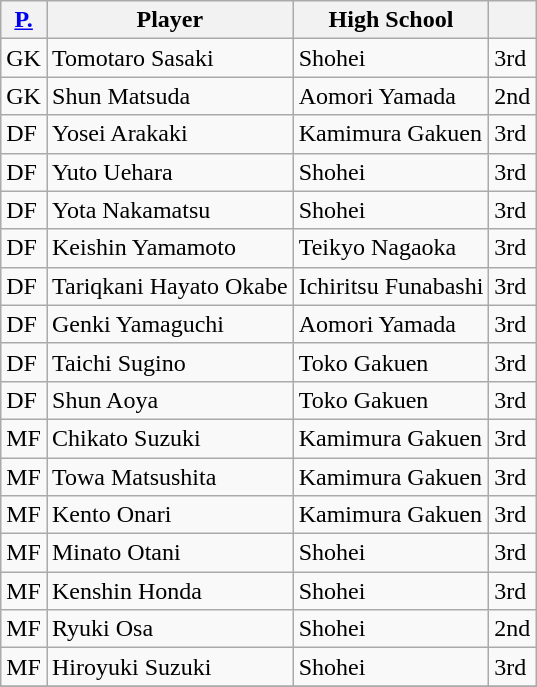<table class="wikitable" style="text-align:left">
<tr>
<th><a href='#'>P.</a></th>
<th>Player</th>
<th>High School</th>
<th></th>
</tr>
<tr>
<td>GK</td>
<td>Tomotaro Sasaki</td>
<td>Shohei</td>
<td>3rd</td>
</tr>
<tr>
<td>GK</td>
<td>Shun Matsuda</td>
<td>Aomori Yamada</td>
<td>2nd</td>
</tr>
<tr>
<td>DF</td>
<td>Yosei Arakaki</td>
<td>Kamimura Gakuen</td>
<td>3rd</td>
</tr>
<tr>
<td>DF</td>
<td>Yuto Uehara</td>
<td>Shohei</td>
<td>3rd</td>
</tr>
<tr>
<td>DF</td>
<td>Yota Nakamatsu</td>
<td>Shohei</td>
<td>3rd</td>
</tr>
<tr>
<td>DF</td>
<td>Keishin Yamamoto</td>
<td>Teikyo Nagaoka</td>
<td>3rd</td>
</tr>
<tr>
<td>DF</td>
<td>Tariqkani Hayato Okabe</td>
<td>Ichiritsu Funabashi</td>
<td>3rd</td>
</tr>
<tr>
<td>DF</td>
<td>Genki Yamaguchi</td>
<td>Aomori Yamada</td>
<td>3rd</td>
</tr>
<tr>
<td>DF</td>
<td>Taichi Sugino</td>
<td>Toko Gakuen</td>
<td>3rd</td>
</tr>
<tr>
<td>DF</td>
<td>Shun Aoya</td>
<td>Toko Gakuen</td>
<td>3rd</td>
</tr>
<tr>
<td>MF</td>
<td>Chikato Suzuki</td>
<td>Kamimura Gakuen</td>
<td>3rd</td>
</tr>
<tr>
<td>MF</td>
<td>Towa Matsushita</td>
<td>Kamimura Gakuen</td>
<td>3rd</td>
</tr>
<tr>
<td>MF</td>
<td>Kento Onari</td>
<td>Kamimura Gakuen</td>
<td>3rd</td>
</tr>
<tr>
<td>MF</td>
<td>Minato Otani</td>
<td>Shohei</td>
<td>3rd</td>
</tr>
<tr>
<td>MF</td>
<td>Kenshin Honda</td>
<td>Shohei</td>
<td>3rd</td>
</tr>
<tr>
<td>MF</td>
<td>Ryuki Osa</td>
<td>Shohei</td>
<td>2nd</td>
</tr>
<tr>
<td>MF</td>
<td>Hiroyuki Suzuki</td>
<td>Shohei</td>
<td>3rd</td>
</tr>
<tr>
</tr>
</table>
